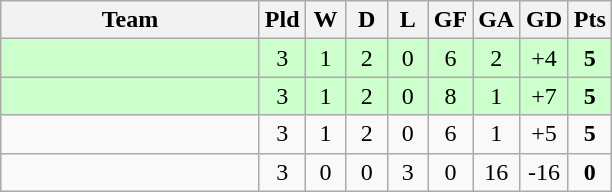<table class="wikitable" style="text-align:center;">
<tr>
<th width=165>Team</th>
<th width=20>Pld</th>
<th width=20>W</th>
<th width=20>D</th>
<th width=20>L</th>
<th width=20>GF</th>
<th width=20>GA</th>
<th width=25>GD</th>
<th width=20>Pts</th>
</tr>
<tr align=center style="background:#ccffcc;">
<td style="text-align:left;"></td>
<td>3</td>
<td>1</td>
<td>2</td>
<td>0</td>
<td>6</td>
<td>2</td>
<td>+4</td>
<td><strong>5</strong></td>
</tr>
<tr align=center style="background:#ccffcc">
<td style="text-align:left;"></td>
<td>3</td>
<td>1</td>
<td>2</td>
<td>0</td>
<td>8</td>
<td>1</td>
<td>+7</td>
<td><strong>5</strong></td>
</tr>
<tr>
<td style="text-align:left;"></td>
<td>3</td>
<td>1</td>
<td>2</td>
<td>0</td>
<td>6</td>
<td>1</td>
<td>+5</td>
<td><strong>5</strong></td>
</tr>
<tr>
<td style="text-align:left;"></td>
<td>3</td>
<td>0</td>
<td>0</td>
<td>3</td>
<td>0</td>
<td>16</td>
<td>-16</td>
<td><strong>0</strong></td>
</tr>
</table>
